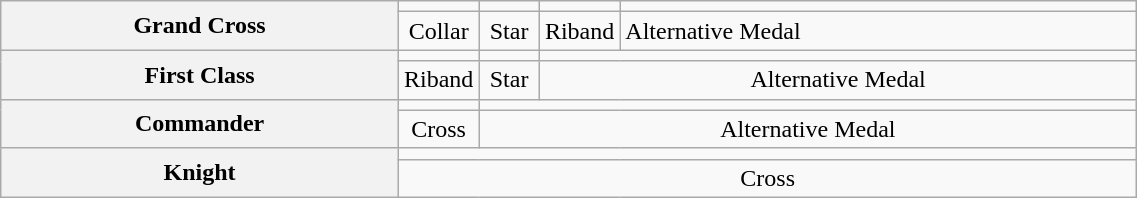<table class="wikitable" align="center" width="60%">
<tr>
<th rowspan="2"><strong>Grand Cross</strong></th>
<td width="33,33%" valign="center" align="center"></td>
<td width="33,33%" valign="center" align="center"></td>
<td width="33,33%" valign="center" align="center"></td>
<td></td>
</tr>
<tr>
<td width="33,33%" valign="center" align="center">Collar</td>
<td width="33,33%" valign="center" align="center">Star</td>
<td width="33,33%" valign="center" align="center">Riband</td>
<td>Alternative Medal</td>
</tr>
<tr>
<th rowspan="2"><strong>First Class</strong></th>
<td width="33,33%" valign="center" align="center"></td>
<td width="33,33%" valign="center" align="center"></td>
<td colspan="2" width="33,33%" valign="center" align="center"></td>
</tr>
<tr>
<td width="33,33%" valign="center" align="center">Riband</td>
<td width="33,33%" valign="center" align="center">Star</td>
<td colspan="2" width="33,33%" valign="center" align="center">Alternative Medal</td>
</tr>
<tr>
<th rowspan="2"><strong>Commander</strong></th>
<td width="33,33%" valign="center" align="center"></td>
<td colspan="3" width="33,33%" valign="center" align="center"></td>
</tr>
<tr>
<td width="33,33%" valign="center" align="center">Cross</td>
<td colspan="3" width="33,33%" valign="center" align="center">Alternative Medal</td>
</tr>
<tr>
<th rowspan="2"><strong>Knight</strong></th>
<td colspan="4" width="33,33%" valign="center" align="center"></td>
</tr>
<tr>
<td colspan="4" width="33,33%" valign="center" align="center">Cross</td>
</tr>
</table>
